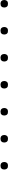<table>
<tr>
<td><br><ul><li></li><li></li><li></li><li></li><li></li><li></li><li></li></ul></td>
</tr>
</table>
